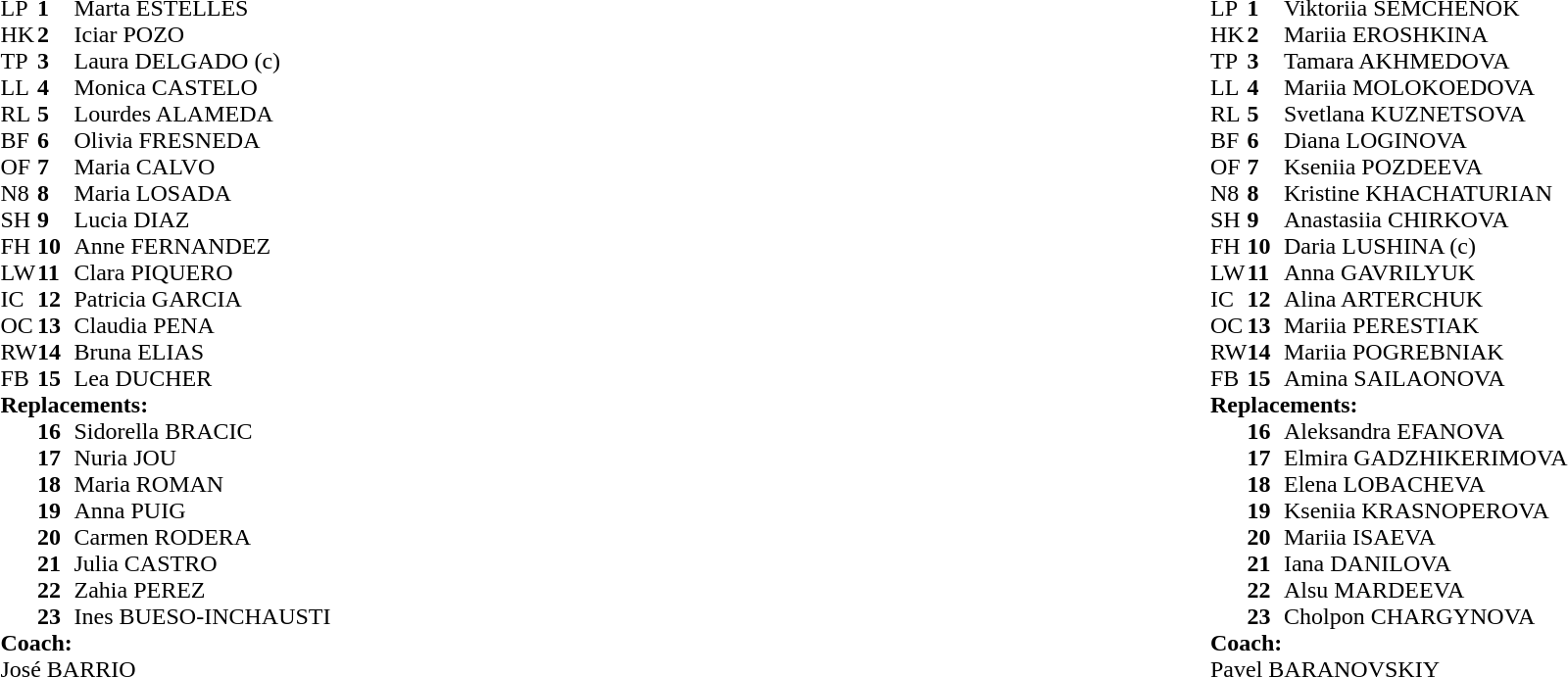<table style="width:100%">
<tr>
<td style="vertical-align:top; width:50%"><br><table cellpadding="0" cellspacing="0">
<tr>
<th width="25"></th>
<th width="25"></th>
</tr>
<tr>
<td>LP</td>
<td><strong>1</strong></td>
<td>Marta ESTELLES</td>
<td></td>
<td></td>
</tr>
<tr>
<td>HK</td>
<td><strong>2</strong></td>
<td>Iciar POZO</td>
<td></td>
<td></td>
</tr>
<tr>
<td>TP</td>
<td><strong>3</strong></td>
<td>Laura DELGADO (c)</td>
<td></td>
<td></td>
</tr>
<tr>
<td>LL</td>
<td><strong>4</strong></td>
<td>Monica CASTELO</td>
<td></td>
<td></td>
</tr>
<tr>
<td>RL</td>
<td><strong>5</strong></td>
<td>Lourdes ALAMEDA</td>
<td></td>
<td></td>
</tr>
<tr>
<td>BF</td>
<td><strong>6</strong></td>
<td>Olivia FRESNEDA</td>
<td></td>
<td></td>
</tr>
<tr>
<td>OF</td>
<td><strong>7</strong></td>
<td>Maria CALVO</td>
<td></td>
<td></td>
</tr>
<tr>
<td>N8</td>
<td><strong>8</strong></td>
<td>Maria LOSADA</td>
<td></td>
<td></td>
</tr>
<tr>
<td>SH</td>
<td><strong>9</strong></td>
<td>Lucia DIAZ</td>
<td></td>
<td></td>
</tr>
<tr>
<td>FH</td>
<td><strong>10</strong></td>
<td>Anne FERNANDEZ</td>
<td></td>
<td></td>
</tr>
<tr>
<td>LW</td>
<td><strong>11</strong></td>
<td>Clara PIQUERO</td>
<td></td>
<td></td>
</tr>
<tr>
<td>IC</td>
<td><strong>12</strong></td>
<td>Patricia GARCIA</td>
<td></td>
<td></td>
</tr>
<tr>
<td>OC</td>
<td><strong>13</strong></td>
<td>Claudia PENA</td>
<td></td>
<td></td>
</tr>
<tr>
<td>RW</td>
<td><strong>14</strong></td>
<td>Bruna ELIAS</td>
<td></td>
<td></td>
</tr>
<tr>
<td>FB</td>
<td><strong>15</strong></td>
<td>Lea DUCHER</td>
<td></td>
<td></td>
</tr>
<tr>
<td colspan="3"><strong>Replacements:</strong></td>
</tr>
<tr>
<td></td>
<td><strong>16</strong></td>
<td>Sidorella BRACIC</td>
<td></td>
<td></td>
</tr>
<tr>
<td></td>
<td><strong>17</strong></td>
<td>Nuria JOU</td>
<td></td>
<td></td>
</tr>
<tr>
<td></td>
<td><strong>18</strong></td>
<td>Maria ROMAN</td>
<td></td>
<td></td>
</tr>
<tr>
<td></td>
<td><strong>19</strong></td>
<td>Anna PUIG</td>
<td></td>
<td></td>
</tr>
<tr>
<td></td>
<td><strong>20</strong></td>
<td>Carmen RODERA</td>
<td></td>
<td></td>
</tr>
<tr>
<td></td>
<td><strong>21</strong></td>
<td>Julia CASTRO</td>
<td></td>
<td></td>
</tr>
<tr>
<td></td>
<td><strong>22</strong></td>
<td>Zahia PEREZ</td>
<td></td>
<td></td>
</tr>
<tr>
<td></td>
<td><strong>23</strong></td>
<td>Ines BUESO-INCHAUSTI</td>
<td></td>
<td></td>
</tr>
<tr>
<td colspan="3"><strong>Coach:</strong></td>
</tr>
<tr>
<td colspan="4">José BARRIO</td>
</tr>
</table>
</td>
<td width="50%" valign="top"><br><table cellpadding="0" cellspacing="0" style="margin:auto">
<tr>
<th width="25"></th>
<th width="25"></th>
</tr>
<tr>
<td>LP</td>
<td><strong>1</strong></td>
<td>Viktoriia SEMCHENOK</td>
<td></td>
<td></td>
</tr>
<tr>
<td>HK</td>
<td><strong>2</strong></td>
<td>Mariia EROSHKINA</td>
<td></td>
<td></td>
</tr>
<tr>
<td>TP</td>
<td><strong>3</strong></td>
<td>Tamara AKHMEDOVA</td>
<td></td>
<td></td>
</tr>
<tr>
<td>LL</td>
<td><strong>4</strong></td>
<td>Mariia MOLOKOEDOVA</td>
<td></td>
<td></td>
</tr>
<tr>
<td>RL</td>
<td><strong>5</strong></td>
<td>Svetlana KUZNETSOVA</td>
<td></td>
<td></td>
</tr>
<tr>
<td>BF</td>
<td><strong>6</strong></td>
<td>Diana LOGINOVA</td>
<td></td>
<td></td>
</tr>
<tr>
<td>OF</td>
<td><strong>7</strong></td>
<td>Kseniia POZDEEVA</td>
<td></td>
<td></td>
</tr>
<tr>
<td>N8</td>
<td><strong>8</strong></td>
<td>Kristine KHACHATURIAN</td>
<td></td>
<td></td>
</tr>
<tr>
<td>SH</td>
<td><strong>9</strong></td>
<td>Anastasiia CHIRKOVA</td>
<td></td>
<td></td>
</tr>
<tr>
<td>FH</td>
<td><strong>10</strong></td>
<td>Daria LUSHINA (c)</td>
<td></td>
<td></td>
</tr>
<tr>
<td>LW</td>
<td><strong>11</strong></td>
<td>Anna GAVRILYUK</td>
<td></td>
<td></td>
</tr>
<tr>
<td>IC</td>
<td><strong>12</strong></td>
<td>Alina ARTERCHUK</td>
<td></td>
<td></td>
</tr>
<tr>
<td>OC</td>
<td><strong>13</strong></td>
<td>Mariia PERESTIAK</td>
<td></td>
<td></td>
</tr>
<tr>
<td>RW</td>
<td><strong>14</strong></td>
<td>Mariia POGREBNIAK</td>
<td></td>
<td></td>
</tr>
<tr>
<td>FB</td>
<td><strong>15</strong></td>
<td>Amina SAILAONOVA</td>
<td></td>
<td></td>
</tr>
<tr>
<td colspan="3"><strong>Replacements:</strong></td>
</tr>
<tr>
<td></td>
<td><strong>16</strong></td>
<td>Aleksandra EFANOVA</td>
<td></td>
<td></td>
</tr>
<tr>
<td></td>
<td><strong>17</strong></td>
<td>Elmira GADZHIKERIMOVA</td>
<td></td>
<td></td>
</tr>
<tr>
<td></td>
<td><strong>18</strong></td>
<td>Elena LOBACHEVA</td>
<td></td>
<td></td>
</tr>
<tr>
<td></td>
<td><strong>19</strong></td>
<td>Kseniia KRASNOPEROVA</td>
<td></td>
<td></td>
</tr>
<tr>
<td></td>
<td><strong>20</strong></td>
<td>Mariia ISAEVA</td>
<td></td>
<td></td>
</tr>
<tr>
<td></td>
<td><strong>21</strong></td>
<td>Iana DANILOVA</td>
<td></td>
<td></td>
</tr>
<tr>
<td></td>
<td><strong>22</strong></td>
<td>Alsu MARDEEVA</td>
<td></td>
<td></td>
</tr>
<tr>
<td></td>
<td><strong>23</strong></td>
<td>Cholpon CHARGYNOVA</td>
<td></td>
<td></td>
</tr>
<tr>
<td colspan="3"><strong>Coach:</strong></td>
</tr>
<tr>
<td colspan="4">Pavel BARANOVSKIY</td>
</tr>
</table>
</td>
</tr>
</table>
